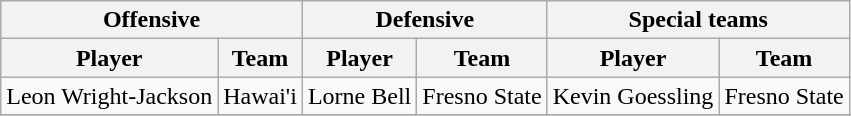<table class="wikitable" border="1">
<tr>
<th colspan="2">Offensive</th>
<th colspan="2">Defensive</th>
<th colspan="2">Special teams</th>
</tr>
<tr>
<th>Player</th>
<th>Team</th>
<th>Player</th>
<th>Team</th>
<th>Player</th>
<th>Team</th>
</tr>
<tr>
<td>Leon Wright-Jackson</td>
<td>Hawai'i</td>
<td>Lorne Bell</td>
<td>Fresno State</td>
<td>Kevin Goessling</td>
<td>Fresno State</td>
</tr>
<tr>
</tr>
</table>
